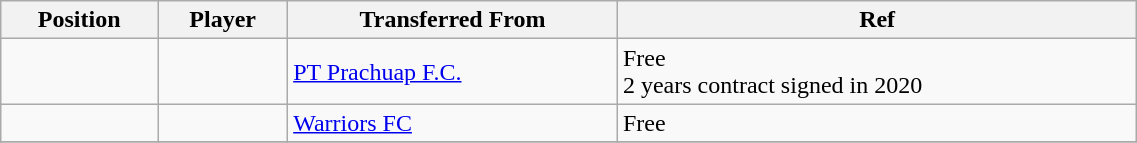<table class="wikitable sortable" style="width:60%; text-align:center; font-size:100%; text-align:left;">
<tr>
<th><strong>Position</strong></th>
<th><strong>Player</strong></th>
<th><strong>Transferred From</strong></th>
<th><strong>Ref</strong></th>
</tr>
<tr>
<td></td>
<td></td>
<td> <a href='#'>PT Prachuap F.C.</a></td>
<td>Free <br> 2 years contract signed in 2020 </td>
</tr>
<tr>
<td></td>
<td></td>
<td> <a href='#'>Warriors FC</a></td>
<td>Free </td>
</tr>
<tr>
</tr>
</table>
